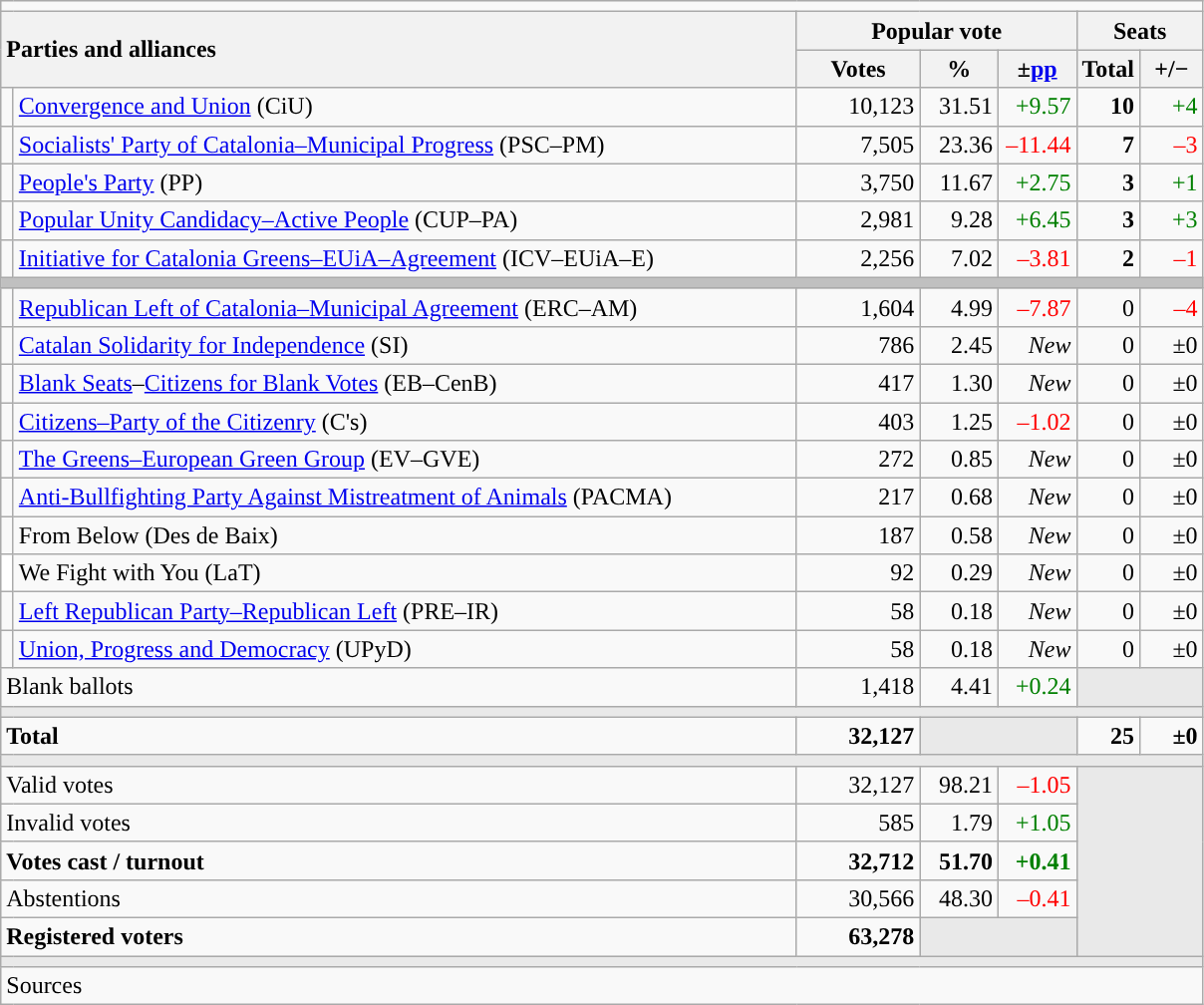<table class="wikitable" style="text-align:right;">
<tr>
<td colspan="7"></td>
</tr>
<tr>
<th style="text-align:left;" rowspan="2" colspan="2" width="525">Parties and alliances</th>
<th colspan="3">Popular vote</th>
<th colspan="2">Seats</th>
</tr>
<tr>
<th width="75">Votes</th>
<th width="45">%</th>
<th width="45">±<a href='#'>pp</a></th>
<th width="35">Total</th>
<th width="35">+/−</th>
</tr>
<tr>
<td width="1" style="color:inherit;background:"></td>
<td align="left"><a href='#'>Convergence and Union</a> (CiU)</td>
<td>10,123</td>
<td>31.51</td>
<td style="color:green;">+9.57</td>
<td><strong>10</strong></td>
<td style="color:green;">+4</td>
</tr>
<tr>
<td style="color:inherit;background:"></td>
<td align="left"><a href='#'>Socialists' Party of Catalonia–Municipal Progress</a> (PSC–PM)</td>
<td>7,505</td>
<td>23.36</td>
<td style="color:red;">–11.44</td>
<td><strong>7</strong></td>
<td style="color:red;">–3</td>
</tr>
<tr>
<td style="color:inherit;background:"></td>
<td align="left"><a href='#'>People's Party</a> (PP)</td>
<td>3,750</td>
<td>11.67</td>
<td style="color:green;">+2.75</td>
<td><strong>3</strong></td>
<td style="color:green;">+1</td>
</tr>
<tr>
<td style="color:inherit;background:"></td>
<td align="left"><a href='#'>Popular Unity Candidacy–Active People</a> (CUP–PA)</td>
<td>2,981</td>
<td>9.28</td>
<td style="color:green;">+6.45</td>
<td><strong>3</strong></td>
<td style="color:green;">+3</td>
</tr>
<tr>
<td style="color:inherit;background:"></td>
<td align="left"><a href='#'>Initiative for Catalonia Greens–EUiA–Agreement</a> (ICV–EUiA–E)</td>
<td>2,256</td>
<td>7.02</td>
<td style="color:red;">–3.81</td>
<td><strong>2</strong></td>
<td style="color:red;">–1</td>
</tr>
<tr>
<td colspan="7" style="color:inherit;background:#C0C0C0"></td>
</tr>
<tr>
<td style="color:inherit;background:"></td>
<td align="left"><a href='#'>Republican Left of Catalonia–Municipal Agreement</a> (ERC–AM)</td>
<td>1,604</td>
<td>4.99</td>
<td style="color:red;">–7.87</td>
<td>0</td>
<td style="color:red;">–4</td>
</tr>
<tr>
<td style="color:inherit;background:"></td>
<td align="left"><a href='#'>Catalan Solidarity for Independence</a> (SI)</td>
<td>786</td>
<td>2.45</td>
<td><em>New</em></td>
<td>0</td>
<td>±0</td>
</tr>
<tr>
<td style="color:inherit;background:"></td>
<td align="left"><a href='#'>Blank Seats</a>–<a href='#'>Citizens for Blank Votes</a> (EB–CenB)</td>
<td>417</td>
<td>1.30</td>
<td><em>New</em></td>
<td>0</td>
<td>±0</td>
</tr>
<tr>
<td style="color:inherit;background:"></td>
<td align="left"><a href='#'>Citizens–Party of the Citizenry</a> (C's)</td>
<td>403</td>
<td>1.25</td>
<td style="color:red;">–1.02</td>
<td>0</td>
<td>±0</td>
</tr>
<tr>
<td style="color:inherit;background:"></td>
<td align="left"><a href='#'>The Greens–European Green Group</a> (EV–GVE)</td>
<td>272</td>
<td>0.85</td>
<td><em>New</em></td>
<td>0</td>
<td>±0</td>
</tr>
<tr>
<td style="color:inherit;background:"></td>
<td align="left"><a href='#'>Anti-Bullfighting Party Against Mistreatment of Animals</a> (PACMA)</td>
<td>217</td>
<td>0.68</td>
<td><em>New</em></td>
<td>0</td>
<td>±0</td>
</tr>
<tr>
<td style="color:inherit;background:"></td>
<td align="left">From Below (Des de Baix)</td>
<td>187</td>
<td>0.58</td>
<td><em>New</em></td>
<td>0</td>
<td>±0</td>
</tr>
<tr>
<td bgcolor="white"></td>
<td align="left">We Fight with You (LaT)</td>
<td>92</td>
<td>0.29</td>
<td><em>New</em></td>
<td>0</td>
<td>±0</td>
</tr>
<tr>
<td style="color:inherit;background:"></td>
<td align="left"><a href='#'>Left Republican Party–Republican Left</a> (PRE–IR)</td>
<td>58</td>
<td>0.18</td>
<td><em>New</em></td>
<td>0</td>
<td>±0</td>
</tr>
<tr>
<td style="color:inherit;background:"></td>
<td align="left"><a href='#'>Union, Progress and Democracy</a> (UPyD)</td>
<td>58</td>
<td>0.18</td>
<td><em>New</em></td>
<td>0</td>
<td>±0</td>
</tr>
<tr>
<td align="left" colspan="2">Blank ballots</td>
<td>1,418</td>
<td>4.41</td>
<td style="color:green;">+0.24</td>
<td style="color:inherit;background:#E9E9E9" colspan="2"></td>
</tr>
<tr>
<td colspan="7" style="color:inherit;background:#E9E9E9"></td>
</tr>
<tr style="font-weight:bold;">
<td align="left" colspan="2">Total</td>
<td>32,127</td>
<td bgcolor="#E9E9E9" colspan="2"></td>
<td>25</td>
<td>±0</td>
</tr>
<tr>
<td colspan="7" style="color:inherit;background:#E9E9E9"></td>
</tr>
<tr>
<td align="left" colspan="2">Valid votes</td>
<td>32,127</td>
<td>98.21</td>
<td style="color:red;">–1.05</td>
<td bgcolor="#E9E9E9" colspan="2" rowspan="5"></td>
</tr>
<tr>
<td align="left" colspan="2">Invalid votes</td>
<td>585</td>
<td>1.79</td>
<td style="color:green;">+1.05</td>
</tr>
<tr style="font-weight:bold;">
<td align="left" colspan="2">Votes cast / turnout</td>
<td>32,712</td>
<td>51.70</td>
<td style="color:green;">+0.41</td>
</tr>
<tr>
<td align="left" colspan="2">Abstentions</td>
<td>30,566</td>
<td>48.30</td>
<td style="color:red;">–0.41</td>
</tr>
<tr style="font-weight:bold;">
<td align="left" colspan="2">Registered voters</td>
<td>63,278</td>
<td bgcolor="#E9E9E9" colspan="2"></td>
</tr>
<tr>
<td colspan="7" style="color:inherit;background:#E9E9E9"></td>
</tr>
<tr>
<td align="left" colspan="7">Sources</td>
</tr>
</table>
